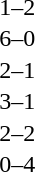<table cellspacing=1 width=70%>
<tr>
<th width=25%></th>
<th width=30%></th>
<th width=15%></th>
<th width=30%></th>
</tr>
<tr>
<td></td>
<td align=right></td>
<td align=center>1–2</td>
<td></td>
</tr>
<tr>
<td></td>
<td align=right></td>
<td align=center>6–0</td>
<td></td>
</tr>
<tr>
<td></td>
<td align=right></td>
<td align=center>2–1</td>
<td></td>
</tr>
<tr>
<td></td>
<td align=right></td>
<td align=center>3–1</td>
<td></td>
</tr>
<tr>
<td></td>
<td align=right></td>
<td align=center>2–2</td>
<td></td>
</tr>
<tr>
<td></td>
<td align=right></td>
<td align=center>0–4</td>
<td></td>
</tr>
</table>
